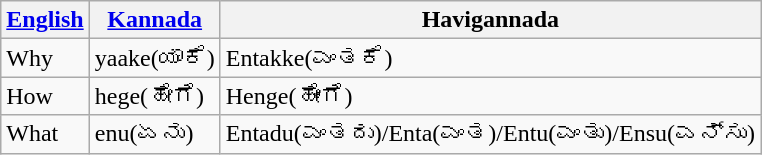<table class="wikitable">
<tr>
<th><strong><a href='#'>English</a></strong></th>
<th><strong><a href='#'>Kannada</a></strong></th>
<th>Havigannada</th>
</tr>
<tr>
<td>Why</td>
<td>yaake(ಯಾಕೆ)</td>
<td>Entakke(ಎಂತಕೆ)</td>
</tr>
<tr>
<td>How</td>
<td>hege(ಹೇಗೆ)</td>
<td>Henge(ಹೇಂಗೆ)</td>
</tr>
<tr>
<td>What</td>
<td>enu(ಏನು)</td>
<td>Entadu(ಎಂತದು)/Enta(ಎಂತ)/Entu(ಎಂತು)/Ensu(ಎನ್ಸು)</td>
</tr>
</table>
